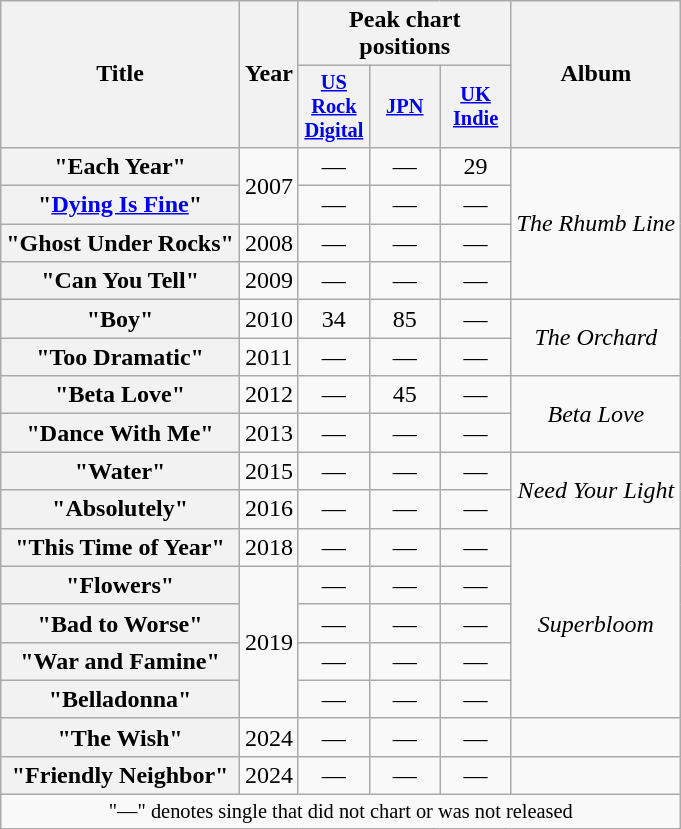<table class="wikitable plainrowheaders" style="text-align:center;">
<tr>
<th scope="col" rowspan="2">Title</th>
<th scope="col" rowspan="2">Year</th>
<th scope="col" colspan="3">Peak chart positions</th>
<th scope="col" rowspan="2">Album</th>
</tr>
<tr>
<th scope="col" style="width:3em;font-size:85%;"><a href='#'>US<br>Rock<br>Digital</a><br></th>
<th scope="col" style="width:3em;font-size:85%;"><a href='#'>JPN</a><br></th>
<th scope="col" style="width:3em;font-size:85%;"><a href='#'>UK<br>Indie</a><br></th>
</tr>
<tr>
<th scope="row">"Each Year"</th>
<td rowspan="2">2007</td>
<td>—</td>
<td>—</td>
<td>29</td>
<td rowspan="4"><em>The Rhumb Line</em></td>
</tr>
<tr>
<th scope="row">"<a href='#'>Dying Is Fine</a>"</th>
<td>—</td>
<td>—</td>
<td>—</td>
</tr>
<tr>
<th scope="row">"Ghost Under Rocks"</th>
<td>2008</td>
<td>—</td>
<td>—</td>
<td>—</td>
</tr>
<tr>
<th scope="row">"Can You Tell"</th>
<td>2009</td>
<td>—</td>
<td>—</td>
<td>—</td>
</tr>
<tr>
<th scope="row">"Boy"</th>
<td>2010</td>
<td>34</td>
<td>85</td>
<td>—</td>
<td rowspan="2"><em>The Orchard</em></td>
</tr>
<tr>
<th scope="row">"Too Dramatic"</th>
<td>2011</td>
<td>—</td>
<td>—</td>
<td>—</td>
</tr>
<tr>
<th scope="row">"Beta Love"</th>
<td>2012</td>
<td>—</td>
<td>45</td>
<td>—</td>
<td rowspan="2"><em>Beta Love</em></td>
</tr>
<tr>
<th scope="row">"Dance With Me"</th>
<td>2013</td>
<td>—</td>
<td>—</td>
<td>—</td>
</tr>
<tr>
<th scope="row">"Water"</th>
<td>2015</td>
<td>—</td>
<td>—</td>
<td>—</td>
<td rowspan="2"><em>Need Your Light</em></td>
</tr>
<tr>
<th scope="row">"Absolutely"</th>
<td>2016</td>
<td>—</td>
<td>—</td>
<td>—</td>
</tr>
<tr>
<th scope="row">"This Time of Year"</th>
<td>2018</td>
<td>—</td>
<td>—</td>
<td>—</td>
<td rowspan="5"><em>Superbloom</em></td>
</tr>
<tr>
<th scope="row">"Flowers"</th>
<td rowspan="4">2019</td>
<td>—</td>
<td>—</td>
<td>—</td>
</tr>
<tr>
<th scope="row">"Bad to Worse"</th>
<td>—</td>
<td>—</td>
<td>—</td>
</tr>
<tr>
<th scope="row">"War and Famine"</th>
<td>—</td>
<td>—</td>
<td>—</td>
</tr>
<tr>
<th scope="row">"Belladonna"</th>
<td>—</td>
<td>—</td>
<td>—</td>
</tr>
<tr>
<th scope="row">"The Wish"</th>
<td>2024</td>
<td>—</td>
<td>—</td>
<td>—</td>
<td></td>
</tr>
<tr>
<th scope="row">"Friendly Neighbor"</th>
<td>2024</td>
<td>—</td>
<td>—</td>
<td>—</td>
<td></td>
</tr>
<tr>
<td colspan="10" style="text-align:center; font-size:85%;">"—" denotes single that did not chart or was not released</td>
</tr>
</table>
